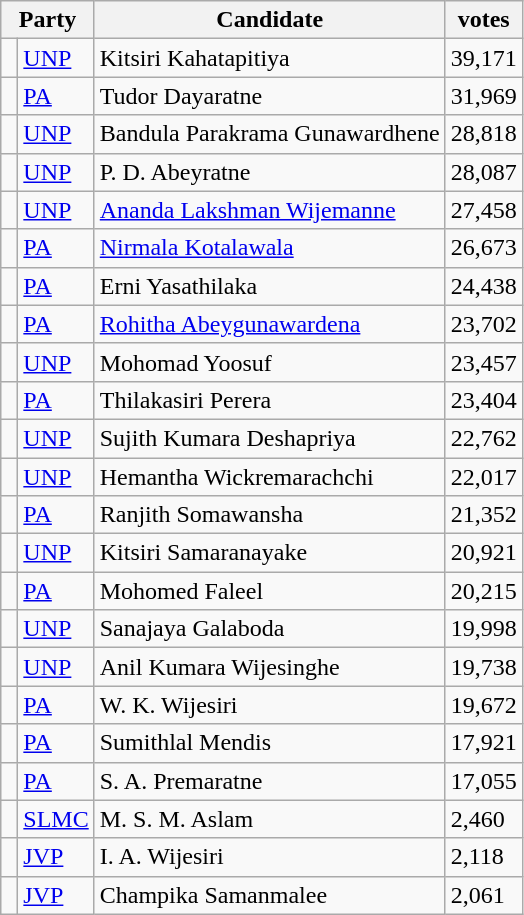<table class="wikitable sortable mw-collapsible">
<tr>
<th colspan="2">Party</th>
<th>Candidate</th>
<th>votes</th>
</tr>
<tr>
<td bgcolor=> </td>
<td align=left><a href='#'>UNP</a></td>
<td>Kitsiri Kahatapitiya</td>
<td>39,171</td>
</tr>
<tr>
<td bgcolor=> </td>
<td align=left><a href='#'>PA</a></td>
<td>Tudor Dayaratne</td>
<td>31,969</td>
</tr>
<tr>
<td bgcolor=> </td>
<td align=left><a href='#'>UNP</a></td>
<td>Bandula Parakrama Gunawardhene</td>
<td>28,818</td>
</tr>
<tr>
<td bgcolor=> </td>
<td align=left><a href='#'>UNP</a></td>
<td>P. D. Abeyratne</td>
<td>28,087</td>
</tr>
<tr>
<td bgcolor=> </td>
<td align=left><a href='#'>UNP</a></td>
<td><a href='#'>Ananda Lakshman Wijemanne</a></td>
<td>27,458</td>
</tr>
<tr>
<td bgcolor=> </td>
<td align=left><a href='#'>PA</a></td>
<td><a href='#'>Nirmala Kotalawala</a></td>
<td>26,673</td>
</tr>
<tr>
<td bgcolor=> </td>
<td align=left><a href='#'>PA</a></td>
<td>Erni Yasathilaka</td>
<td>24,438</td>
</tr>
<tr>
<td bgcolor=> </td>
<td align=left><a href='#'>PA</a></td>
<td><a href='#'>Rohitha Abeygunawardena</a></td>
<td>23,702</td>
</tr>
<tr>
<td bgcolor=> </td>
<td align=left><a href='#'>UNP</a></td>
<td>Mohomad Yoosuf</td>
<td>23,457</td>
</tr>
<tr>
<td bgcolor=> </td>
<td align=left><a href='#'>PA</a></td>
<td>Thilakasiri Perera</td>
<td>23,404</td>
</tr>
<tr>
<td bgcolor=> </td>
<td align=left><a href='#'>UNP</a></td>
<td>Sujith Kumara Deshapriya</td>
<td>22,762</td>
</tr>
<tr>
<td bgcolor=> </td>
<td align=left><a href='#'>UNP</a></td>
<td>Hemantha Wickremarachchi</td>
<td>22,017</td>
</tr>
<tr>
<td bgcolor=> </td>
<td align=left><a href='#'>PA</a></td>
<td>Ranjith Somawansha</td>
<td>21,352</td>
</tr>
<tr>
<td bgcolor=> </td>
<td align=left><a href='#'>UNP</a></td>
<td>Kitsiri Samaranayake</td>
<td>20,921</td>
</tr>
<tr>
<td bgcolor=> </td>
<td align=left><a href='#'>PA</a></td>
<td>Mohomed Faleel</td>
<td>20,215</td>
</tr>
<tr>
<td bgcolor=> </td>
<td align=left><a href='#'>UNP</a></td>
<td>Sanajaya Galaboda</td>
<td>19,998</td>
</tr>
<tr>
<td bgcolor=> </td>
<td align=left><a href='#'>UNP</a></td>
<td>Anil Kumara Wijesinghe</td>
<td>19,738</td>
</tr>
<tr>
<td bgcolor=> </td>
<td align=left><a href='#'>PA</a></td>
<td>W. K. Wijesiri</td>
<td>19,672</td>
</tr>
<tr>
<td bgcolor=> </td>
<td align=left><a href='#'>PA</a></td>
<td>Sumithlal Mendis</td>
<td>17,921</td>
</tr>
<tr>
<td bgcolor=> </td>
<td align=left><a href='#'>PA</a></td>
<td>S. A. Premaratne</td>
<td>17,055</td>
</tr>
<tr>
<td bgcolor=> </td>
<td align=left><a href='#'>SLMC</a></td>
<td>M. S. M. Aslam</td>
<td>2,460</td>
</tr>
<tr>
<td bgcolor=> </td>
<td align=left><a href='#'>JVP</a></td>
<td>I. A. Wijesiri</td>
<td>2,118</td>
</tr>
<tr>
<td bgcolor=> </td>
<td align=left><a href='#'>JVP</a></td>
<td>Champika Samanmalee</td>
<td>2,061</td>
</tr>
</table>
